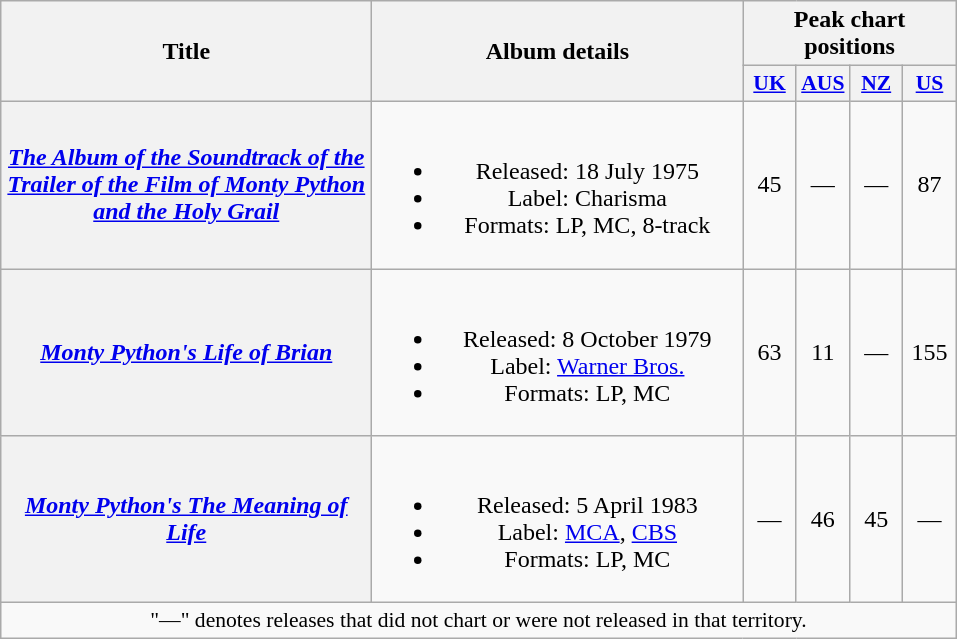<table class="wikitable plainrowheaders" style="text-align:center;">
<tr>
<th rowspan="2" scope="col" style="width:15em;">Title</th>
<th rowspan="2" scope="col" style="width:15em;">Album details</th>
<th colspan="4">Peak chart positions</th>
</tr>
<tr>
<th scope="col" style="width:2em;font-size:90%;"><a href='#'>UK</a><br></th>
<th scope="col" style="width:2em;font-size:90%;"><a href='#'>AUS</a><br></th>
<th scope="col" style="width:2em;font-size:90%;"><a href='#'>NZ</a><br></th>
<th scope="col" style="width:2em;font-size:90%;"><a href='#'>US</a><br></th>
</tr>
<tr>
<th scope="row"><em><a href='#'>The Album of the Soundtrack of the Trailer of the Film of Monty Python and the Holy Grail</a></em></th>
<td><br><ul><li>Released: 18 July 1975</li><li>Label: Charisma</li><li>Formats: LP, MC, 8-track</li></ul></td>
<td>45</td>
<td>—</td>
<td>—</td>
<td>87</td>
</tr>
<tr>
<th scope="row"><em><a href='#'>Monty Python's Life of Brian</a></em></th>
<td><br><ul><li>Released: 8 October 1979</li><li>Label: <a href='#'>Warner Bros.</a></li><li>Formats: LP, MC</li></ul></td>
<td>63</td>
<td>11</td>
<td>—</td>
<td>155</td>
</tr>
<tr>
<th scope="row"><em><a href='#'>Monty Python's The Meaning of Life</a></em></th>
<td><br><ul><li>Released: 5 April 1983</li><li>Label: <a href='#'>MCA</a>, <a href='#'>CBS</a></li><li>Formats: LP, MC</li></ul></td>
<td>—</td>
<td>46</td>
<td>45</td>
<td>—</td>
</tr>
<tr>
<td colspan="6" style="font-size:90%">"—" denotes releases that did not chart or were not released in that territory.</td>
</tr>
</table>
